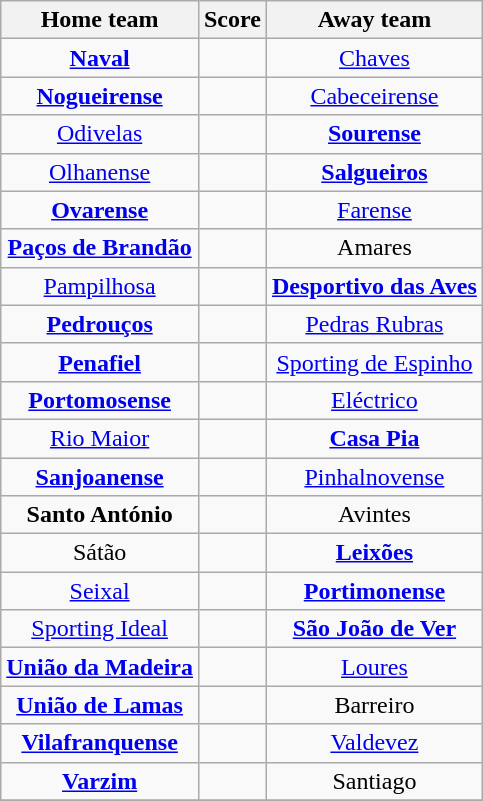<table class="wikitable" style="text-align: center">
<tr>
<th>Home team</th>
<th>Score</th>
<th>Away team</th>
</tr>
<tr>
<td><strong><a href='#'>Naval</a></strong> </td>
<td></td>
<td><a href='#'>Chaves</a> </td>
</tr>
<tr>
<td><strong><a href='#'>Nogueirense</a></strong> </td>
<td></td>
<td><a href='#'>Cabeceirense</a> </td>
</tr>
<tr>
<td><a href='#'>Odivelas</a> </td>
<td></td>
<td><strong><a href='#'>Sourense</a></strong> </td>
</tr>
<tr>
<td><a href='#'>Olhanense</a> </td>
<td></td>
<td><strong><a href='#'>Salgueiros</a></strong> </td>
</tr>
<tr>
<td><strong><a href='#'>Ovarense</a></strong> </td>
<td></td>
<td><a href='#'>Farense</a> </td>
</tr>
<tr>
<td><strong><a href='#'>Paços de Brandão</a></strong> </td>
<td></td>
<td>Amares </td>
</tr>
<tr>
<td><a href='#'>Pampilhosa</a> </td>
<td></td>
<td><strong><a href='#'>Desportivo das Aves</a></strong> </td>
</tr>
<tr>
<td><strong><a href='#'>Pedrouços</a></strong> </td>
<td></td>
<td><a href='#'>Pedras Rubras</a> </td>
</tr>
<tr>
<td><strong><a href='#'>Penafiel</a></strong> </td>
<td></td>
<td><a href='#'>Sporting de Espinho</a> </td>
</tr>
<tr>
<td><strong><a href='#'>Portomosense</a></strong> </td>
<td></td>
<td><a href='#'>Eléctrico</a> </td>
</tr>
<tr>
<td><a href='#'>Rio Maior</a> </td>
<td></td>
<td><strong><a href='#'>Casa Pia</a></strong> </td>
</tr>
<tr>
<td><strong><a href='#'>Sanjoanense</a></strong> </td>
<td></td>
<td><a href='#'>Pinhalnovense</a> </td>
</tr>
<tr>
<td><strong>Santo António</strong> </td>
<td></td>
<td>Avintes </td>
</tr>
<tr>
<td>Sátão </td>
<td></td>
<td><strong><a href='#'>Leixões</a></strong> </td>
</tr>
<tr>
<td><a href='#'>Seixal</a> </td>
<td></td>
<td><strong><a href='#'>Portimonense</a></strong> </td>
</tr>
<tr>
<td><a href='#'>Sporting Ideal</a> </td>
<td></td>
<td><strong><a href='#'>São João de Ver</a></strong> </td>
</tr>
<tr>
<td><strong><a href='#'>União da Madeira</a></strong> </td>
<td></td>
<td><a href='#'>Loures</a> </td>
</tr>
<tr>
<td><strong><a href='#'>União de Lamas</a></strong> </td>
<td></td>
<td>Barreiro </td>
</tr>
<tr>
<td><strong><a href='#'>Vilafranquense</a></strong>  </td>
<td></td>
<td><a href='#'>Valdevez</a> </td>
</tr>
<tr>
<td><strong><a href='#'>Varzim</a></strong> </td>
<td></td>
<td>Santiago </td>
</tr>
<tr>
</tr>
</table>
